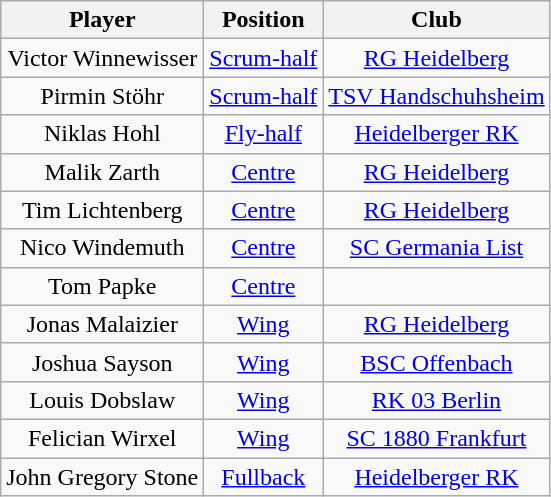<table class="wikitable" style="text-align:center">
<tr>
<th>Player</th>
<th>Position</th>
<th>Club</th>
</tr>
<tr>
<td>Victor Winnewisser</td>
<td><a href='#'>Scrum-half</a></td>
<td> <a href='#'>RG Heidelberg</a></td>
</tr>
<tr>
<td>Pirmin Stöhr</td>
<td><a href='#'>Scrum-half</a></td>
<td> <a href='#'>TSV Handschuhsheim</a></td>
</tr>
<tr>
<td>Niklas Hohl</td>
<td><a href='#'>Fly-half</a></td>
<td> <a href='#'>Heidelberger RK</a></td>
</tr>
<tr>
<td>Malik Zarth</td>
<td><a href='#'>Centre</a></td>
<td> <a href='#'>RG Heidelberg</a></td>
</tr>
<tr>
<td>Tim Lichtenberg</td>
<td><a href='#'>Centre</a></td>
<td> <a href='#'>RG Heidelberg</a></td>
</tr>
<tr>
<td>Nico Windemuth</td>
<td><a href='#'>Centre</a></td>
<td> <a href='#'>SC Germania List</a></td>
</tr>
<tr>
<td>Tom Papke</td>
<td><a href='#'>Centre</a></td>
<td></td>
</tr>
<tr>
<td>Jonas Malaizier</td>
<td><a href='#'>Wing</a></td>
<td> <a href='#'>RG Heidelberg</a></td>
</tr>
<tr>
<td>Joshua Sayson</td>
<td><a href='#'>Wing</a></td>
<td> <a href='#'>BSC Offenbach</a></td>
</tr>
<tr>
<td>Louis Dobslaw</td>
<td><a href='#'>Wing</a></td>
<td> <a href='#'>RK 03 Berlin</a></td>
</tr>
<tr>
<td>Felician Wirxel</td>
<td><a href='#'>Wing</a></td>
<td> <a href='#'>SC 1880 Frankfurt</a></td>
</tr>
<tr>
<td>John Gregory Stone</td>
<td><a href='#'>Fullback</a></td>
<td> <a href='#'>Heidelberger RK</a></td>
</tr>
</table>
